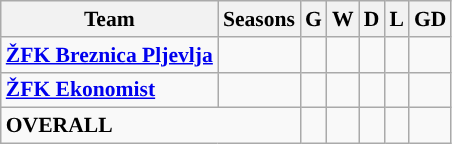<table class="wikitable" style="font-size:90%">
<tr>
<th>Team</th>
<th>Seasons</th>
<th>G</th>
<th>W</th>
<th>D</th>
<th>L</th>
<th>GD</th>
</tr>
<tr>
<td><strong><a href='#'>ŽFK Breznica Pljevlja</a></strong></td>
<td></td>
<td></td>
<td></td>
<td></td>
<td></td>
<td></td>
</tr>
<tr>
<td><strong><a href='#'>ŽFK Ekonomist</a></strong></td>
<td></td>
<td></td>
<td></td>
<td></td>
<td></td>
<td></td>
</tr>
<tr>
<td colspan="2"><strong>OVERALL</strong></td>
<td></td>
<td></td>
<td></td>
<td></td>
<td></td>
</tr>
</table>
